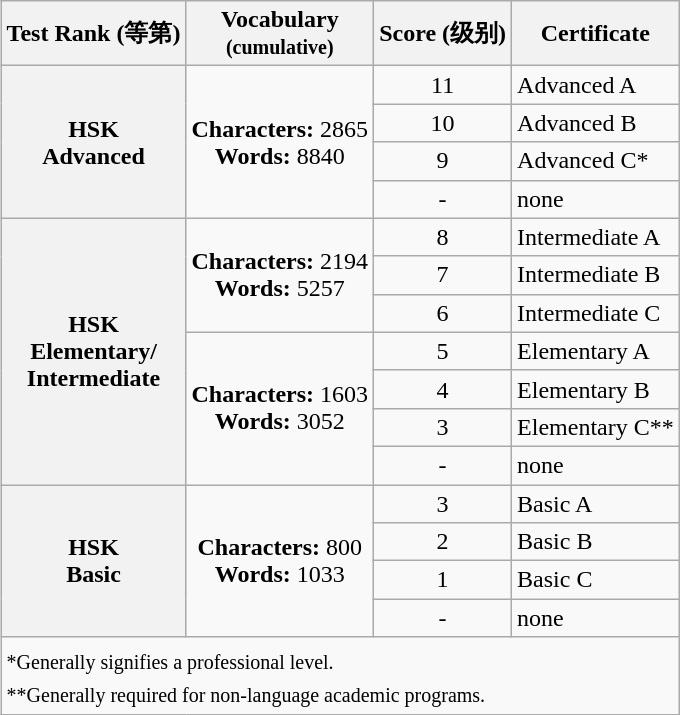<table class="wikitable" align="right" style="margin-left: 1em">
<tr>
<th>Test Rank (等第)</th>
<th>Vocabulary<br><small>(cumulative)</small></th>
<th>Score (级别)</th>
<th>Certificate</th>
</tr>
<tr>
<th ROWSPAN="4" ALIGN="center">HSK<br>Advanced</th>
<td ROWSPAN="4" align="center"><strong>Characters:</strong> 2865<br><strong>Words:</strong> 8840</td>
<td align="center">11</td>
<td>Advanced A</td>
</tr>
<tr>
<td align="center">10</td>
<td>Advanced B</td>
</tr>
<tr>
<td align="center">9</td>
<td>Advanced C*</td>
</tr>
<tr>
<td align="center">-</td>
<td>none</td>
</tr>
<tr>
<th ROWSPAN="7" ALIGN="center">HSK<br>Elementary/<br>Intermediate</th>
<td ROWSPAN="3" ALIGN="center"><strong>Characters:</strong> 2194<br><strong>Words:</strong> 5257</td>
<td align="center">8</td>
<td>Intermediate A</td>
</tr>
<tr>
<td align="center">7</td>
<td>Intermediate B</td>
</tr>
<tr>
<td align="center">6</td>
<td>Intermediate C</td>
</tr>
<tr>
<td ROWSPAN="4" ALIGN="center"><strong>Characters:</strong> 1603<br><strong>Words:</strong> 3052</td>
<td align="center">5</td>
<td>Elementary A</td>
</tr>
<tr>
<td align="center">4</td>
<td>Elementary B</td>
</tr>
<tr>
<td align="center">3</td>
<td>Elementary C**</td>
</tr>
<tr>
<td align="center">-</td>
<td>none</td>
</tr>
<tr>
<th ROWSPAN="4" ALIGN="center">HSK<br>Basic</th>
<td ROWSPAN="4" ALIGN="center"><strong>Characters:</strong> 800<br><strong>Words:</strong> 1033</td>
<td align="center">3</td>
<td>Basic A</td>
</tr>
<tr>
<td align="center">2</td>
<td>Basic B</td>
</tr>
<tr>
<td align="center">1</td>
<td>Basic C</td>
</tr>
<tr>
<td align="center">-</td>
<td>none</td>
</tr>
<tr>
<td COLSPAN="4"><sub>*Generally signifies a professional level.<br>**Generally required for non-language academic programs.</sub></td>
</tr>
</table>
